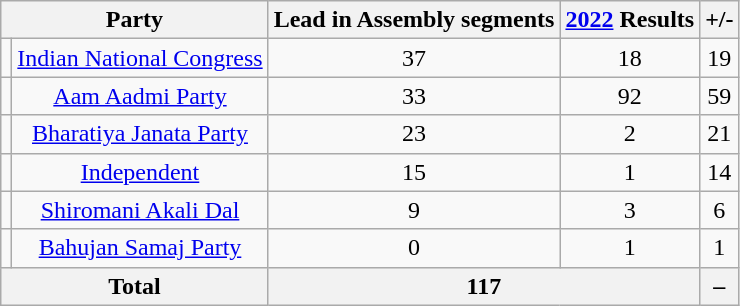<table class="wikitable" style="text-align:center">
<tr>
<th colspan=2>Party</th>
<th>Lead in Assembly segments</th>
<th><a href='#'>2022</a> Results</th>
<th>+/-</th>
</tr>
<tr>
<td></td>
<td><a href='#'>Indian National Congress</a></td>
<td>37</td>
<td>18</td>
<td> 19</td>
</tr>
<tr>
<td></td>
<td><a href='#'>Aam Aadmi Party</a></td>
<td>33</td>
<td>92</td>
<td> 59</td>
</tr>
<tr>
<td></td>
<td><a href='#'>Bharatiya Janata Party</a></td>
<td>23</td>
<td>2</td>
<td> 21</td>
</tr>
<tr>
<td></td>
<td><a href='#'>Independent</a></td>
<td>15</td>
<td>1</td>
<td> 14</td>
</tr>
<tr>
<td></td>
<td><a href='#'>Shiromani Akali Dal</a></td>
<td>9</td>
<td>3</td>
<td> 6</td>
</tr>
<tr>
<td></td>
<td><a href='#'>Bahujan Samaj Party</a></td>
<td>0</td>
<td>1</td>
<td> 1</td>
</tr>
<tr>
<th colspan=2>Total</th>
<th colspan=2>117</th>
<th>–</th>
</tr>
</table>
